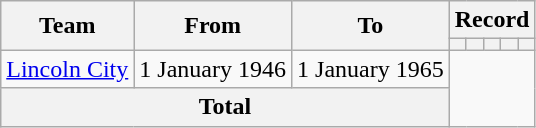<table class=wikitable style="text-align: center">
<tr>
<th rowspan=2>Team</th>
<th rowspan=2>From</th>
<th rowspan=2>To</th>
<th colspan=5>Record</th>
</tr>
<tr>
<th></th>
<th></th>
<th></th>
<th></th>
<th></th>
</tr>
<tr>
<td align=left><a href='#'>Lincoln City</a></td>
<td align=left>1 January 1946</td>
<td align=left>1 January 1965<br></td>
</tr>
<tr>
<th colspan=3>Total<br></th>
</tr>
</table>
